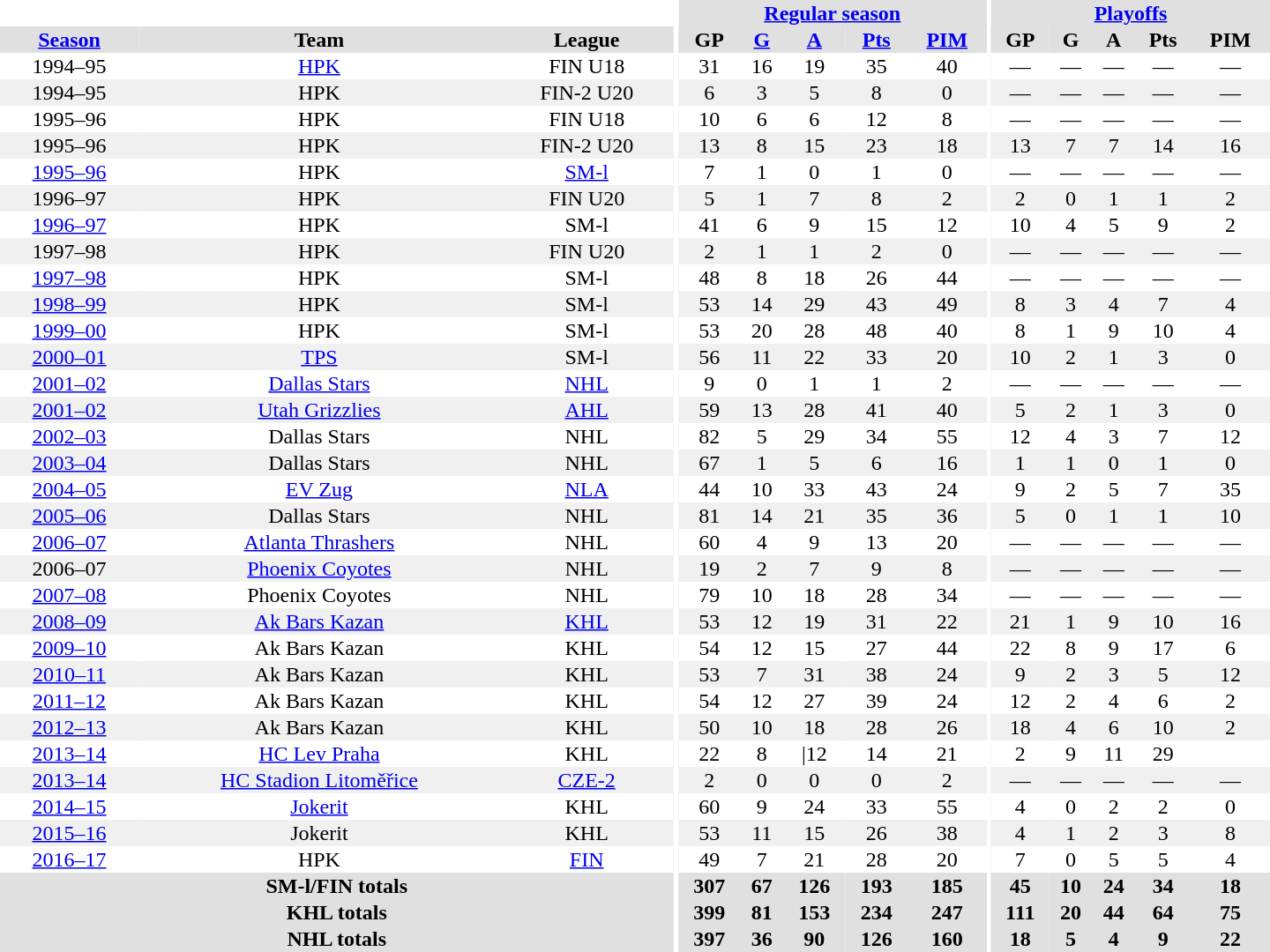<table border="0" cellpadding="1" cellspacing="0" style="text-align:center; width:60em">
<tr bgcolor="#e0e0e0">
<th colspan="3" bgcolor="#ffffff"></th>
<th rowspan="100" bgcolor="#ffffff"></th>
<th colspan="5"><a href='#'>Regular season</a></th>
<th rowspan="100" bgcolor="#ffffff"></th>
<th colspan="5"><a href='#'>Playoffs</a></th>
</tr>
<tr bgcolor="#e0e0e0">
<th><a href='#'>Season</a></th>
<th>Team</th>
<th>League</th>
<th>GP</th>
<th><a href='#'>G</a></th>
<th><a href='#'>A</a></th>
<th><a href='#'>Pts</a></th>
<th><a href='#'>PIM</a></th>
<th>GP</th>
<th>G</th>
<th>A</th>
<th>Pts</th>
<th>PIM</th>
</tr>
<tr>
<td>1994–95</td>
<td><a href='#'>HPK</a></td>
<td>FIN U18</td>
<td>31</td>
<td>16</td>
<td>19</td>
<td>35</td>
<td>40</td>
<td>—</td>
<td>—</td>
<td>—</td>
<td>—</td>
<td>—</td>
</tr>
<tr bgcolor="#f0f0f0">
<td>1994–95</td>
<td>HPK</td>
<td>FIN-2 U20</td>
<td>6</td>
<td>3</td>
<td>5</td>
<td>8</td>
<td>0</td>
<td>—</td>
<td>—</td>
<td>—</td>
<td>—</td>
<td>—</td>
</tr>
<tr>
<td>1995–96</td>
<td>HPK</td>
<td>FIN U18</td>
<td>10</td>
<td>6</td>
<td>6</td>
<td>12</td>
<td>8</td>
<td>—</td>
<td>—</td>
<td>—</td>
<td>—</td>
<td>—</td>
</tr>
<tr bgcolor="#f0f0f0">
<td>1995–96</td>
<td>HPK</td>
<td>FIN-2 U20</td>
<td>13</td>
<td>8</td>
<td>15</td>
<td>23</td>
<td>18</td>
<td>13</td>
<td>7</td>
<td>7</td>
<td>14</td>
<td>16</td>
</tr>
<tr>
<td><a href='#'>1995–96</a></td>
<td>HPK</td>
<td><a href='#'>SM-l</a></td>
<td>7</td>
<td>1</td>
<td>0</td>
<td>1</td>
<td>0</td>
<td>—</td>
<td>—</td>
<td>—</td>
<td>—</td>
<td>—</td>
</tr>
<tr bgcolor="#f0f0f0">
<td>1996–97</td>
<td>HPK</td>
<td>FIN U20</td>
<td>5</td>
<td>1</td>
<td>7</td>
<td>8</td>
<td>2</td>
<td>2</td>
<td>0</td>
<td>1</td>
<td>1</td>
<td>2</td>
</tr>
<tr>
<td><a href='#'>1996–97</a></td>
<td>HPK</td>
<td>SM-l</td>
<td>41</td>
<td>6</td>
<td>9</td>
<td>15</td>
<td>12</td>
<td>10</td>
<td>4</td>
<td>5</td>
<td>9</td>
<td>2</td>
</tr>
<tr bgcolor="#f0f0f0">
<td>1997–98</td>
<td>HPK</td>
<td>FIN U20</td>
<td>2</td>
<td>1</td>
<td>1</td>
<td>2</td>
<td>0</td>
<td>—</td>
<td>—</td>
<td>—</td>
<td>—</td>
<td>—</td>
</tr>
<tr>
<td><a href='#'>1997–98</a></td>
<td>HPK</td>
<td>SM-l</td>
<td>48</td>
<td>8</td>
<td>18</td>
<td>26</td>
<td>44</td>
<td>—</td>
<td>—</td>
<td>—</td>
<td>—</td>
<td>—</td>
</tr>
<tr bgcolor="#f0f0f0">
<td><a href='#'>1998–99</a></td>
<td>HPK</td>
<td>SM-l</td>
<td>53</td>
<td>14</td>
<td>29</td>
<td>43</td>
<td>49</td>
<td>8</td>
<td>3</td>
<td>4</td>
<td>7</td>
<td>4</td>
</tr>
<tr>
<td><a href='#'>1999–00</a></td>
<td>HPK</td>
<td>SM-l</td>
<td>53</td>
<td>20</td>
<td>28</td>
<td>48</td>
<td>40</td>
<td>8</td>
<td>1</td>
<td>9</td>
<td>10</td>
<td>4</td>
</tr>
<tr bgcolor="#f0f0f0">
<td><a href='#'>2000–01</a></td>
<td><a href='#'>TPS</a></td>
<td>SM-l</td>
<td>56</td>
<td>11</td>
<td>22</td>
<td>33</td>
<td>20</td>
<td>10</td>
<td>2</td>
<td>1</td>
<td>3</td>
<td>0</td>
</tr>
<tr>
<td><a href='#'>2001–02</a></td>
<td><a href='#'>Dallas Stars</a></td>
<td><a href='#'>NHL</a></td>
<td>9</td>
<td>0</td>
<td>1</td>
<td>1</td>
<td>2</td>
<td>—</td>
<td>—</td>
<td>—</td>
<td>—</td>
<td>—</td>
</tr>
<tr bgcolor="#f0f0f0">
<td><a href='#'>2001–02</a></td>
<td><a href='#'>Utah Grizzlies</a></td>
<td><a href='#'>AHL</a></td>
<td>59</td>
<td>13</td>
<td>28</td>
<td>41</td>
<td>40</td>
<td>5</td>
<td>2</td>
<td>1</td>
<td>3</td>
<td>0</td>
</tr>
<tr>
<td><a href='#'>2002–03</a></td>
<td>Dallas Stars</td>
<td>NHL</td>
<td>82</td>
<td>5</td>
<td>29</td>
<td>34</td>
<td>55</td>
<td>12</td>
<td>4</td>
<td>3</td>
<td>7</td>
<td>12</td>
</tr>
<tr bgcolor="#f0f0f0">
<td><a href='#'>2003–04</a></td>
<td>Dallas Stars</td>
<td>NHL</td>
<td>67</td>
<td>1</td>
<td>5</td>
<td>6</td>
<td>16</td>
<td>1</td>
<td>1</td>
<td>0</td>
<td>1</td>
<td>0</td>
</tr>
<tr>
<td><a href='#'>2004–05</a></td>
<td><a href='#'>EV Zug</a></td>
<td><a href='#'>NLA</a></td>
<td>44</td>
<td>10</td>
<td>33</td>
<td>43</td>
<td>24</td>
<td>9</td>
<td>2</td>
<td>5</td>
<td>7</td>
<td>35</td>
</tr>
<tr bgcolor="#f0f0f0">
<td><a href='#'>2005–06</a></td>
<td>Dallas Stars</td>
<td>NHL</td>
<td>81</td>
<td>14</td>
<td>21</td>
<td>35</td>
<td>36</td>
<td>5</td>
<td>0</td>
<td>1</td>
<td>1</td>
<td>10</td>
</tr>
<tr>
<td><a href='#'>2006–07</a></td>
<td><a href='#'>Atlanta Thrashers</a></td>
<td>NHL</td>
<td>60</td>
<td>4</td>
<td>9</td>
<td>13</td>
<td>20</td>
<td>—</td>
<td>—</td>
<td>—</td>
<td>—</td>
<td>—</td>
</tr>
<tr bgcolor="#f0f0f0">
<td>2006–07</td>
<td><a href='#'>Phoenix Coyotes</a></td>
<td>NHL</td>
<td>19</td>
<td>2</td>
<td>7</td>
<td>9</td>
<td>8</td>
<td>—</td>
<td>—</td>
<td>—</td>
<td>—</td>
<td>—</td>
</tr>
<tr>
<td><a href='#'>2007–08</a></td>
<td>Phoenix Coyotes</td>
<td>NHL</td>
<td>79</td>
<td>10</td>
<td>18</td>
<td>28</td>
<td>34</td>
<td>—</td>
<td>—</td>
<td>—</td>
<td>—</td>
<td>—</td>
</tr>
<tr bgcolor="#f0f0f0">
<td><a href='#'>2008–09</a></td>
<td><a href='#'>Ak Bars Kazan</a></td>
<td><a href='#'>KHL</a></td>
<td>53</td>
<td>12</td>
<td>19</td>
<td>31</td>
<td>22</td>
<td>21</td>
<td>1</td>
<td>9</td>
<td>10</td>
<td>16</td>
</tr>
<tr>
<td><a href='#'>2009–10</a></td>
<td>Ak Bars Kazan</td>
<td>KHL</td>
<td>54</td>
<td>12</td>
<td>15</td>
<td>27</td>
<td>44</td>
<td>22</td>
<td>8</td>
<td>9</td>
<td>17</td>
<td>6</td>
</tr>
<tr bgcolor="#f0f0f0">
<td><a href='#'>2010–11</a></td>
<td>Ak Bars Kazan</td>
<td>KHL</td>
<td>53</td>
<td>7</td>
<td>31</td>
<td>38</td>
<td>24</td>
<td>9</td>
<td>2</td>
<td>3</td>
<td>5</td>
<td>12</td>
</tr>
<tr>
<td><a href='#'>2011–12</a></td>
<td>Ak Bars Kazan</td>
<td>KHL</td>
<td>54</td>
<td>12</td>
<td>27</td>
<td>39</td>
<td>24</td>
<td>12</td>
<td>2</td>
<td>4</td>
<td>6</td>
<td>2</td>
</tr>
<tr bgcolor="#f0f0f0">
<td><a href='#'>2012–13</a></td>
<td>Ak Bars Kazan</td>
<td>KHL</td>
<td>50</td>
<td>10</td>
<td>18</td>
<td>28</td>
<td>26</td>
<td>18</td>
<td>4</td>
<td>6</td>
<td>10</td>
<td>2</td>
</tr>
<tr>
<td><a href='#'>2013–14</a></td>
<td><a href='#'>HC Lev Praha</a></td>
<td>KHL</td>
<td>22</td>
<td>8</td>
<td 4>|12</td>
<td>14</td>
<td>21</td>
<td>2</td>
<td>9</td>
<td>11</td>
<td>29</td>
</tr>
<tr bgcolor="#f0f0f0">
<td><a href='#'>2013–14</a></td>
<td><a href='#'>HC Stadion Litoměřice</a></td>
<td><a href='#'>CZE-2</a></td>
<td>2</td>
<td>0</td>
<td>0</td>
<td>0</td>
<td>2</td>
<td>—</td>
<td>—</td>
<td>—</td>
<td>—</td>
<td>—</td>
</tr>
<tr>
<td><a href='#'>2014–15</a></td>
<td><a href='#'>Jokerit</a></td>
<td>KHL</td>
<td>60</td>
<td>9</td>
<td>24</td>
<td>33</td>
<td>55</td>
<td>4</td>
<td>0</td>
<td>2</td>
<td>2</td>
<td>0</td>
</tr>
<tr bgcolor="#f0f0f0">
<td><a href='#'>2015–16</a></td>
<td>Jokerit</td>
<td>KHL</td>
<td>53</td>
<td>11</td>
<td>15</td>
<td>26</td>
<td>38</td>
<td>4</td>
<td>1</td>
<td>2</td>
<td>3</td>
<td>8</td>
</tr>
<tr>
<td><a href='#'>2016–17</a></td>
<td>HPK</td>
<td><a href='#'>FIN</a></td>
<td>49</td>
<td>7</td>
<td>21</td>
<td>28</td>
<td>20</td>
<td>7</td>
<td>0</td>
<td>5</td>
<td>5</td>
<td>4</td>
</tr>
<tr bgcolor="#e0e0e0">
<th colspan="3">SM-l/FIN totals</th>
<th>307</th>
<th>67</th>
<th>126</th>
<th>193</th>
<th>185</th>
<th>45</th>
<th>10</th>
<th>24</th>
<th>34</th>
<th>18</th>
</tr>
<tr bgcolor="#e0e0e0">
<th colspan="3">KHL totals</th>
<th>399</th>
<th>81</th>
<th>153</th>
<th>234</th>
<th>247</th>
<th>111</th>
<th>20</th>
<th>44</th>
<th>64</th>
<th>75</th>
</tr>
<tr bgcolor="#e0e0e0">
<th colspan="3">NHL totals</th>
<th>397</th>
<th>36</th>
<th>90</th>
<th>126</th>
<th>160</th>
<th>18</th>
<th>5</th>
<th>4</th>
<th>9</th>
<th>22</th>
</tr>
</table>
